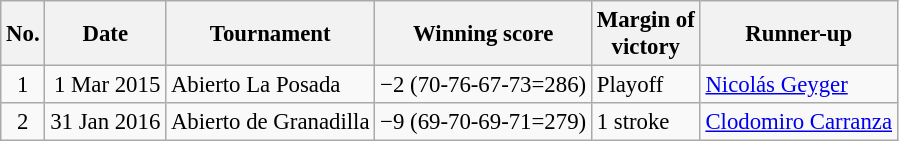<table class="wikitable" style="font-size:95%;">
<tr>
<th>No.</th>
<th>Date</th>
<th>Tournament</th>
<th>Winning score</th>
<th>Margin of<br>victory</th>
<th>Runner-up</th>
</tr>
<tr>
<td align=center>1</td>
<td align=right>1 Mar 2015</td>
<td>Abierto La Posada</td>
<td>−2 (70-76-67-73=286)</td>
<td>Playoff</td>
<td> <a href='#'>Nicolás Geyger</a></td>
</tr>
<tr>
<td align=center>2</td>
<td align=right>31 Jan 2016</td>
<td>Abierto de Granadilla</td>
<td>−9 (69-70-69-71=279)</td>
<td>1 stroke</td>
<td> <a href='#'>Clodomiro Carranza</a></td>
</tr>
</table>
